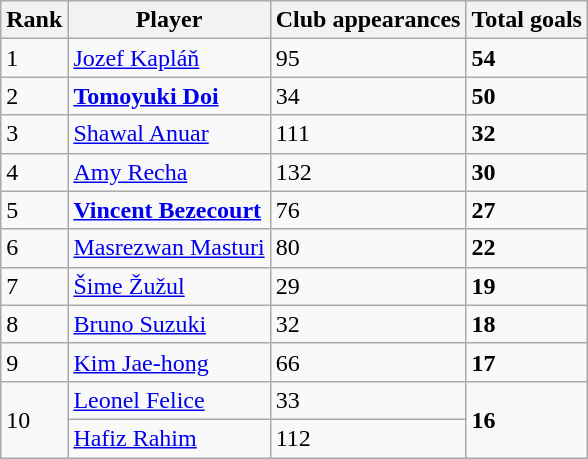<table class="wikitable">
<tr>
<th>Rank</th>
<th>Player</th>
<th>Club appearances</th>
<th>Total goals</th>
</tr>
<tr>
<td>1</td>
<td><strong></strong> <a href='#'>Jozef Kapláň</a></td>
<td>95</td>
<td><strong>54</strong></td>
</tr>
<tr>
<td>2</td>
<td><strong></strong> <strong><a href='#'>Tomoyuki Doi</a></strong></td>
<td>34</td>
<td><strong>50</strong></td>
</tr>
<tr>
<td>3</td>
<td><strong></strong> <a href='#'>Shawal Anuar</a></td>
<td>111</td>
<td><strong>32</strong></td>
</tr>
<tr>
<td>4</td>
<td><strong></strong> <a href='#'>Amy Recha</a></td>
<td>132</td>
<td><strong>30</strong></td>
</tr>
<tr>
<td>5</td>
<td><strong> <a href='#'>Vincent Bezecourt</a></strong></td>
<td>76</td>
<td><strong>27</strong></td>
</tr>
<tr>
<td>6</td>
<td><strong></strong> <a href='#'>Masrezwan Masturi</a></td>
<td>80</td>
<td><strong>22</strong></td>
</tr>
<tr>
<td>7</td>
<td><strong></strong> <a href='#'>Šime Žužul</a></td>
<td>29</td>
<td><strong>19</strong></td>
</tr>
<tr>
<td>8</td>
<td><strong></strong> <a href='#'>Bruno Suzuki</a></td>
<td>32</td>
<td><strong>18</strong></td>
</tr>
<tr>
<td>9</td>
<td><strong></strong> <a href='#'>Kim Jae-hong</a></td>
<td>66</td>
<td><strong>17</strong></td>
</tr>
<tr>
<td rowspan="2">10</td>
<td><strong></strong> <a href='#'>Leonel Felice</a></td>
<td>33</td>
<td rowspan="2"><strong>16</strong></td>
</tr>
<tr>
<td><strong></strong> <a href='#'>Hafiz Rahim</a></td>
<td>112</td>
</tr>
</table>
